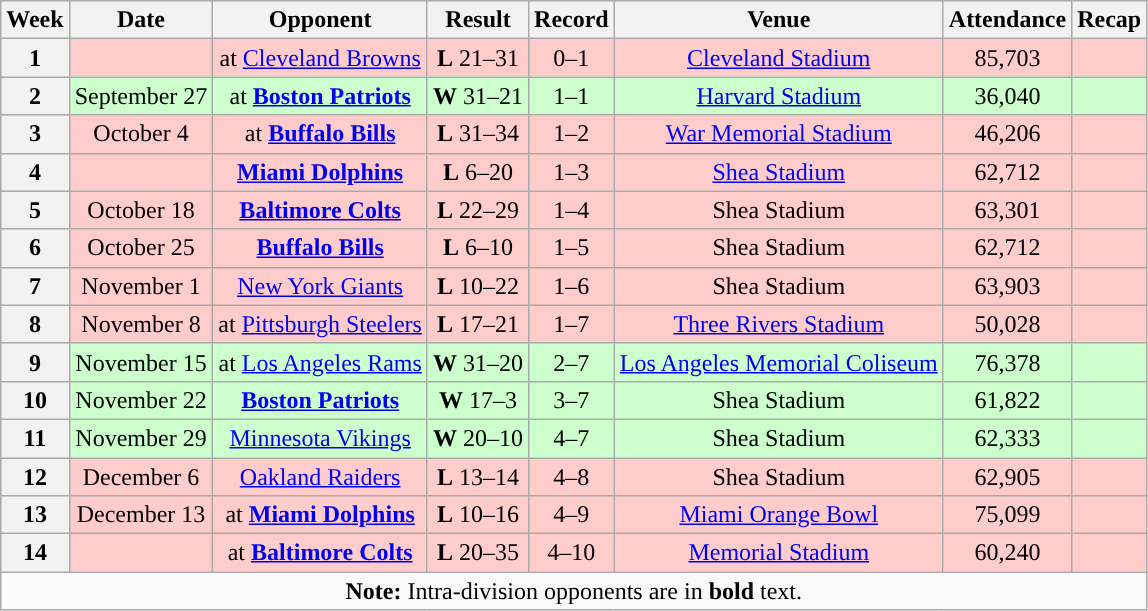<table class="wikitable" style="text-align:center">
<tr>
<th>Week</th>
<th>Date</th>
<th>Opponent</th>
<th>Result</th>
<th>Record</th>
<th>Venue</th>
<th>Attendance</th>
<th>Recap</th>
</tr>
<tr style="background: #fcc;">
<th>1</th>
<td></td>
<td>at <a href='#'>Cleveland Browns</a></td>
<td><strong>L</strong> 21–31</td>
<td>0–1</td>
<td><a href='#'>Cleveland Stadium</a></td>
<td>85,703</td>
<td></td>
</tr>
<tr style="background: #cfc;">
<th>2</th>
<td>September 27</td>
<td>at <strong><a href='#'>Boston Patriots</a></strong></td>
<td><strong>W</strong> 31–21</td>
<td>1–1</td>
<td><a href='#'>Harvard Stadium</a></td>
<td>36,040</td>
<td></td>
</tr>
<tr style="background: #fcc;">
<th>3</th>
<td>October 4</td>
<td>at <strong><a href='#'>Buffalo Bills</a></strong></td>
<td><strong>L</strong> 31–34</td>
<td>1–2</td>
<td><a href='#'>War Memorial Stadium</a></td>
<td>46,206</td>
<td></td>
</tr>
<tr style="background: #fcc;">
<th>4</th>
<td></td>
<td><strong><a href='#'>Miami Dolphins</a></strong></td>
<td><strong>L</strong> 6–20</td>
<td>1–3</td>
<td><a href='#'>Shea Stadium</a></td>
<td>62,712</td>
<td></td>
</tr>
<tr style="background: #fcc;">
<th>5</th>
<td>October 18</td>
<td><strong><a href='#'>Baltimore Colts</a></strong></td>
<td><strong>L</strong> 22–29</td>
<td>1–4</td>
<td>Shea Stadium</td>
<td>63,301</td>
<td></td>
</tr>
<tr style="background: #fcc;">
<th>6</th>
<td>October 25</td>
<td><strong><a href='#'>Buffalo Bills</a></strong></td>
<td><strong>L</strong> 6–10</td>
<td>1–5</td>
<td>Shea Stadium</td>
<td>62,712</td>
<td></td>
</tr>
<tr style="background: #fcc;">
<th>7</th>
<td>November 1</td>
<td><a href='#'>New York Giants</a></td>
<td><strong>L</strong> 10–22</td>
<td>1–6</td>
<td>Shea Stadium</td>
<td>63,903</td>
<td></td>
</tr>
<tr style="background: #fcc;">
<th>8</th>
<td>November 8</td>
<td>at <a href='#'>Pittsburgh Steelers</a></td>
<td><strong>L</strong> 17–21</td>
<td>1–7</td>
<td><a href='#'>Three Rivers Stadium</a></td>
<td>50,028</td>
<td></td>
</tr>
<tr style="background: #cfc;">
<th>9</th>
<td>November 15</td>
<td>at <a href='#'>Los Angeles Rams</a></td>
<td><strong>W</strong> 31–20</td>
<td>2–7</td>
<td><a href='#'>Los Angeles Memorial Coliseum</a></td>
<td>76,378</td>
<td></td>
</tr>
<tr style="background: #cfc;">
<th>10</th>
<td>November 22</td>
<td><strong><a href='#'>Boston Patriots</a></strong></td>
<td><strong>W</strong> 17–3</td>
<td>3–7</td>
<td>Shea Stadium</td>
<td>61,822</td>
<td></td>
</tr>
<tr style="background: #cfc;">
<th>11</th>
<td>November 29</td>
<td><a href='#'>Minnesota Vikings</a></td>
<td><strong>W</strong> 20–10</td>
<td>4–7</td>
<td>Shea Stadium</td>
<td>62,333</td>
<td></td>
</tr>
<tr style="background: #fcc;">
<th>12</th>
<td>December 6</td>
<td><a href='#'>Oakland Raiders</a></td>
<td><strong>L</strong> 13–14</td>
<td>4–8</td>
<td>Shea Stadium</td>
<td>62,905</td>
<td></td>
</tr>
<tr style="background: #fcc;">
<th>13</th>
<td>December 13</td>
<td>at <strong><a href='#'>Miami Dolphins</a></strong></td>
<td><strong>L</strong> 10–16</td>
<td>4–9</td>
<td><a href='#'>Miami Orange Bowl</a></td>
<td>75,099</td>
<td></td>
</tr>
<tr style="background: #fcc;">
<th>14</th>
<td></td>
<td>at <strong><a href='#'>Baltimore Colts</a></strong></td>
<td><strong>L</strong> 20–35</td>
<td>4–10</td>
<td><a href='#'>Memorial Stadium</a></td>
<td>60,240</td>
<td></td>
</tr>
<tr>
<td colspan="8"><strong>Note:</strong> Intra-division opponents are in <strong>bold</strong> text.</td>
</tr>
</table>
